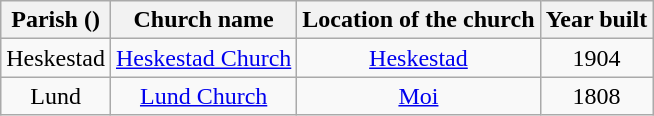<table class="wikitable" style="text-align:center">
<tr>
<th>Parish ()</th>
<th>Church name</th>
<th>Location of the church</th>
<th>Year built</th>
</tr>
<tr>
<td rowspan="1">Heskestad</td>
<td><a href='#'>Heskestad Church</a></td>
<td><a href='#'>Heskestad</a></td>
<td>1904</td>
</tr>
<tr>
<td rowspan="1">Lund</td>
<td><a href='#'>Lund Church</a></td>
<td><a href='#'>Moi</a></td>
<td>1808</td>
</tr>
</table>
